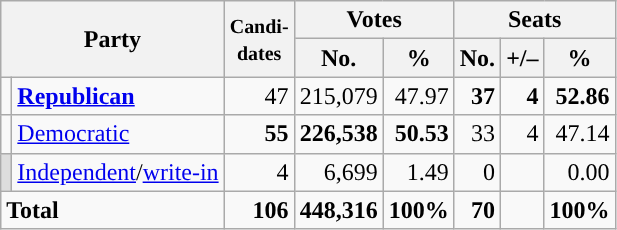<table class="wikitable" style="font-size:100%; text-align:right;">
<tr>
<th colspan=2 rowspan=2>Party</th>
<th rowspan=2><small>Candi-<br>dates</small></th>
<th colspan=2>Votes</th>
<th colspan=3>Seats</th>
</tr>
<tr>
<th>No.</th>
<th>%</th>
<th>No.</th>
<th>+/–</th>
<th>%</th>
</tr>
<tr>
<td style="background:"></td>
<td align=left><strong><a href='#'>Republican</a></strong></td>
<td>47</td>
<td>215,079</td>
<td>47.97</td>
<td><strong>37</strong></td>
<td><strong>4</strong></td>
<td><strong>52.86</strong></td>
</tr>
<tr>
<td style="background:"></td>
<td align=left><a href='#'>Democratic</a></td>
<td><strong>55</strong></td>
<td><strong>226,538</strong></td>
<td><strong>50.53</strong></td>
<td>33</td>
<td>4</td>
<td>47.14</td>
</tr>
<tr>
<td style="background:#ddd;"></td>
<td align=left><a href='#'>Independent</a>/<a href='#'>write-in</a></td>
<td>4</td>
<td>6,699</td>
<td>1.49</td>
<td>0</td>
<td></td>
<td>0.00</td>
</tr>
<tr style="font-weight:bold">
<td colspan=2 align=left>Total</td>
<td>106</td>
<td>448,316</td>
<td>100%</td>
<td>70</td>
<td></td>
<td>100%</td>
</tr>
</table>
